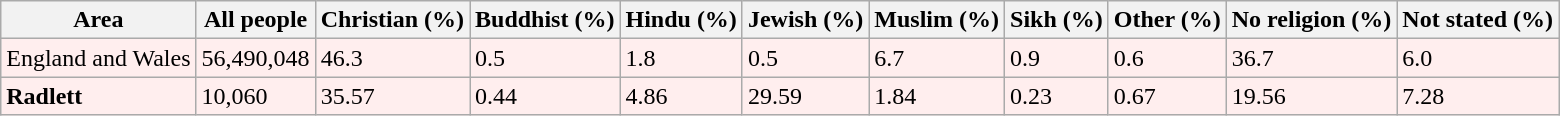<table class="wikitable">
<tr>
<th>Area</th>
<th>All people</th>
<th>Christian (%)</th>
<th>Buddhist (%)</th>
<th>Hindu (%)</th>
<th>Jewish (%)</th>
<th>Muslim (%)</th>
<th>Sikh (%)</th>
<th>Other (%)</th>
<th>No religion (%)</th>
<th>Not stated (%)</th>
</tr>
<tr style="background:#fee;">
<td>England and Wales</td>
<td>56,490,048</td>
<td>46.3</td>
<td>0.5</td>
<td>1.8</td>
<td>0.5</td>
<td>6.7</td>
<td>0.9</td>
<td>0.6</td>
<td>36.7</td>
<td>6.0</td>
</tr>
<tr style="background:#fee;">
<td><strong>Radlett</strong></td>
<td>10,060</td>
<td>35.57</td>
<td>0.44</td>
<td>4.86</td>
<td>29.59</td>
<td>1.84</td>
<td>0.23</td>
<td>0.67</td>
<td>19.56</td>
<td>7.28</td>
</tr>
</table>
